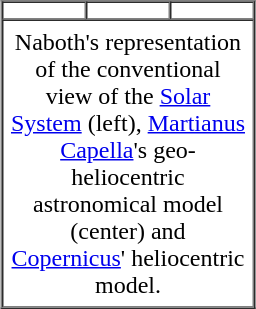<table border="1" cellpadding="5" cellspacing="0" align="center" style="width: 170px;">
<tr>
<td></td>
<td></td>
<td></td>
</tr>
<tr>
<td align="center" colspan="3">Naboth's representation of the conventional view of the <a href='#'>Solar System</a> (left), <a href='#'>Martianus Capella</a>'s geo-heliocentric astronomical model (center) and <a href='#'>Copernicus</a>' heliocentric model.</td>
</tr>
</table>
